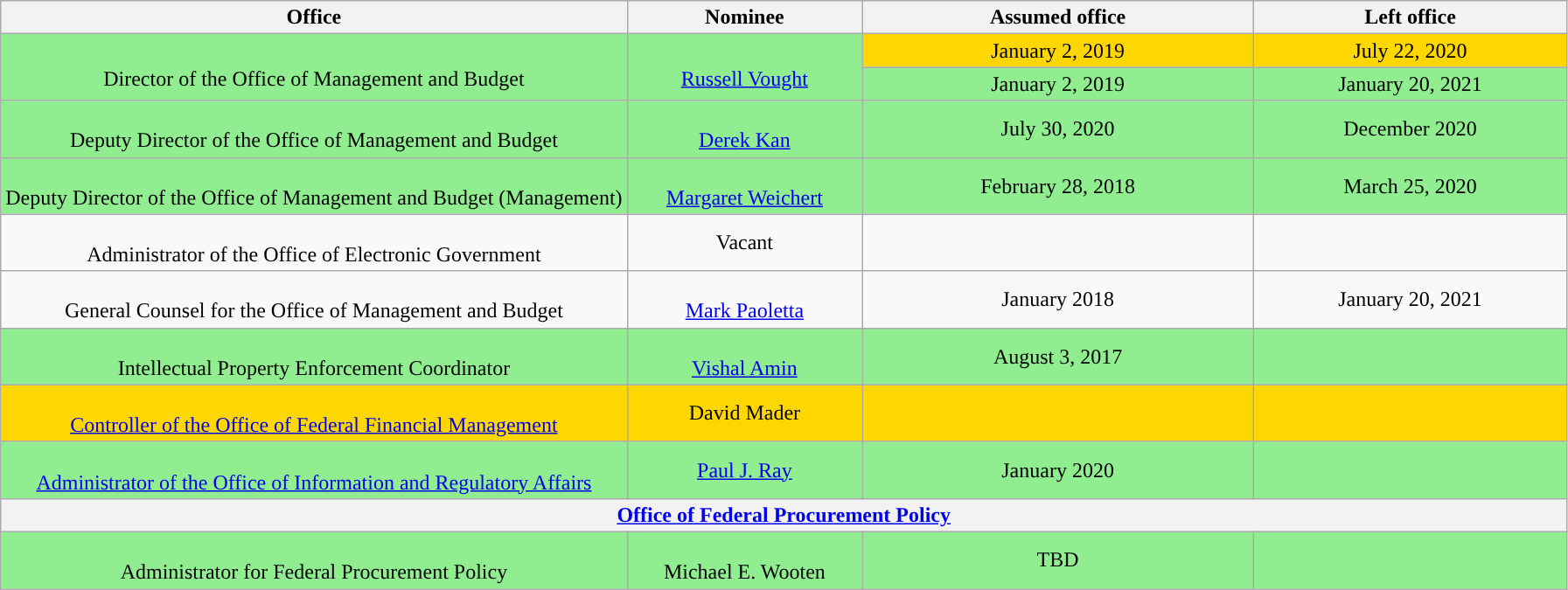<table class="wikitable sortable" style="text-align:center">
<tr>
<th style="width:40%;">Office</th>
<th style="width:15%;">Nominee</th>
<th style="width:25%;" data-sort- type="date">Assumed office</th>
<th style="width:20%;" data-sort- type="date">Left office</th>
</tr>
<tr style="background:lightgreen;">
<td rowspan="2"><br>Director of the Office of Management and Budget</td>
<td rowspan="2"><br><a href='#'>Russell Vought</a></td>
<td style="background:gold;">January 2, 2019</td>
<td style="background:gold;">July 22, 2020</td>
</tr>
<tr style="background:lightgreen">
<td>January 2, 2019<br></td>
<td>January 20, 2021</td>
</tr>
<tr style="background:lightgreen;">
<td><br>Deputy Director of the Office of Management and Budget</td>
<td><br><a href='#'>Derek Kan</a></td>
<td>July 30, 2020<br></td>
<td>December 2020</td>
</tr>
<tr style="background:lightgreen;">
<td><br>Deputy Director of the Office of Management and Budget (Management)</td>
<td><br><a href='#'>Margaret Weichert</a></td>
<td>February 28, 2018<br></td>
<td>March 25, 2020</td>
</tr>
<tr>
<td><br>Administrator of the Office of Electronic Government</td>
<td>Vacant</td>
<td></td>
<td></td>
</tr>
<tr>
<td><br>General Counsel for the Office of Management and Budget</td>
<td><br><a href='#'>Mark Paoletta</a></td>
<td>January 2018</td>
<td>January 20, 2021</td>
</tr>
<tr style="background:lightgreen;">
<td><br>Intellectual Property Enforcement Coordinator</td>
<td><br><a href='#'>Vishal Amin</a></td>
<td>August 3, 2017<br></td>
<td></td>
</tr>
<tr style="background:gold;">
<td><br><a href='#'>Controller of the Office of Federal Financial Management</a></td>
<td>David Mader</td>
<td></td>
<td></td>
</tr>
<tr style="background:lightgreen;">
<td><br><a href='#'>Administrator of the Office of Information and Regulatory Affairs</a></td>
<td><a href='#'>Paul J. Ray</a></td>
<td>January 2020<br></td>
<td></td>
</tr>
<tr>
<th colspan="4"><a href='#'>Office of Federal Procurement Policy</a></th>
</tr>
<tr style="background:lightgreen;">
<td><br>Administrator for Federal Procurement Policy</td>
<td><br>Michael E. Wooten</td>
<td>TBD<br></td>
<td></td>
</tr>
</table>
